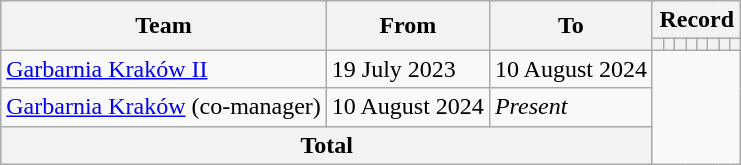<table class="wikitable" style="text-align: center;">
<tr>
<th rowspan="2">Team</th>
<th rowspan="2">From</th>
<th rowspan="2">To</th>
<th colspan="8">Record</th>
</tr>
<tr>
<th></th>
<th></th>
<th></th>
<th></th>
<th></th>
<th></th>
<th></th>
<th></th>
</tr>
<tr>
<td align=left><a href='#'>Garbarnia Kraków II</a></td>
<td align=left>19 July 2023</td>
<td align=left>10 August 2024<br></td>
</tr>
<tr>
<td align=left><a href='#'>Garbarnia Kraków</a> (co-manager)</td>
<td align=left>10 August 2024</td>
<td align=left><em>Present</em><br></td>
</tr>
<tr>
<th colspan="3">Total<br></th>
</tr>
</table>
